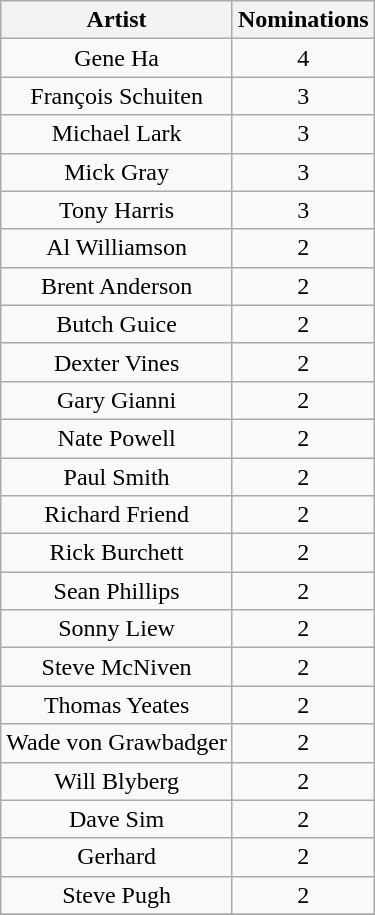<table class="wikitable" style="text-align:center;">
<tr>
<th scope="col" align="center">Artist</th>
<th scope="col" width="55">Nominations</th>
</tr>
<tr>
<td>Gene Ha </td>
<td>4</td>
</tr>
<tr>
<td>François Schuiten</td>
<td>3</td>
</tr>
<tr>
<td>Michael Lark </td>
<td>3</td>
</tr>
<tr>
<td>Mick Gray </td>
<td>3</td>
</tr>
<tr>
<td>Tony Harris </td>
<td>3</td>
</tr>
<tr>
<td>Al Williamson </td>
<td>2</td>
</tr>
<tr>
<td>Brent Anderson </td>
<td>2</td>
</tr>
<tr>
<td>Butch Guice </td>
<td>2</td>
</tr>
<tr>
<td>Dexter Vines </td>
<td>2</td>
</tr>
<tr>
<td>Gary Gianni</td>
<td>2</td>
</tr>
<tr>
<td>Nate Powell</td>
<td>2</td>
</tr>
<tr>
<td>Paul Smith</td>
<td>2</td>
</tr>
<tr>
<td>Richard Friend </td>
<td>2</td>
</tr>
<tr>
<td>Rick Burchett </td>
<td>2</td>
</tr>
<tr>
<td>Sean Phillips</td>
<td>2</td>
</tr>
<tr>
<td>Sonny Liew</td>
<td>2</td>
</tr>
<tr>
<td>Steve McNiven </td>
<td>2</td>
</tr>
<tr>
<td>Thomas Yeates </td>
<td>2</td>
</tr>
<tr>
<td>Wade von Grawbadger </td>
<td>2</td>
</tr>
<tr>
<td>Will Blyberg </td>
<td>2</td>
</tr>
<tr>
<td>Dave Sim  </td>
<td>2</td>
</tr>
<tr>
<td>Gerhard  </td>
<td>2</td>
</tr>
<tr>
<td>Steve Pugh </td>
<td>2</td>
</tr>
<tr>
</tr>
</table>
